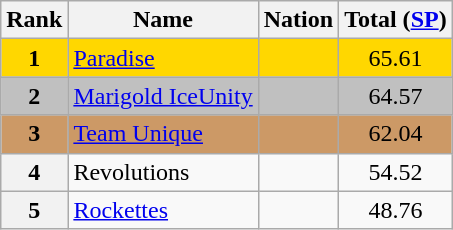<table class="wikitable sortable">
<tr>
<th>Rank</th>
<th>Name</th>
<th>Nation</th>
<th>Total (<a href='#'>SP</a>)</th>
</tr>
<tr bgcolor="gold">
<td align="center"><strong>1</strong></td>
<td><a href='#'>Paradise</a></td>
<td></td>
<td align="center">65.61</td>
</tr>
<tr bgcolor="silver">
<td align="center"><strong>2</strong></td>
<td><a href='#'>Marigold IceUnity</a></td>
<td></td>
<td align="center">64.57</td>
</tr>
<tr bgcolor="cc9966">
<td align="center"><strong>3</strong></td>
<td><a href='#'>Team Unique</a></td>
<td></td>
<td align="center">62.04</td>
</tr>
<tr>
<th>4</th>
<td>Revolutions</td>
<td></td>
<td align="center">54.52</td>
</tr>
<tr>
<th>5</th>
<td><a href='#'>Rockettes</a></td>
<td></td>
<td align="center">48.76</td>
</tr>
</table>
